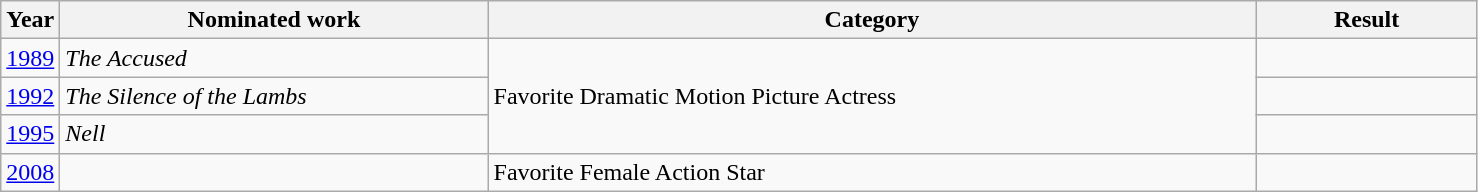<table class=wikitable>
<tr>
<th width=4%>Year</th>
<th width=29%>Nominated work</th>
<th width=52%>Category</th>
<th width=15%>Result</th>
</tr>
<tr>
<td align=center><a href='#'>1989</a></td>
<td><em>The Accused</em></td>
<td rowspan=3>Favorite Dramatic Motion Picture Actress</td>
<td></td>
</tr>
<tr>
<td><a href='#'>1992</a></td>
<td><em>The Silence of the Lambs</em></td>
<td></td>
</tr>
<tr>
<td><a href='#'>1995</a></td>
<td><em>Nell</em></td>
<td></td>
</tr>
<tr>
<td><a href='#'>2008</a></td>
<td></td>
<td>Favorite Female Action Star</td>
<td></td>
</tr>
</table>
